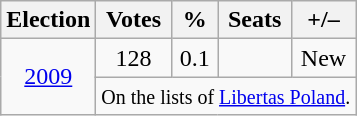<table class=wikitable style=text-align:center>
<tr>
<th>Election</th>
<th>Votes</th>
<th>%</th>
<th>Seats</th>
<th>+/–</th>
</tr>
<tr>
<td rowspan="2"><a href='#'>2009</a></td>
<td>128</td>
<td>0.1</td>
<td></td>
<td>New</td>
</tr>
<tr>
<td colspan=7><small>On the lists of <a href='#'>Libertas Poland</a>.</small></td>
</tr>
</table>
